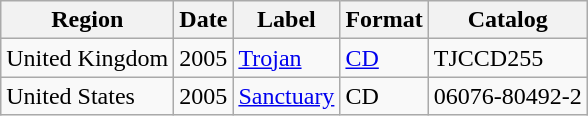<table class="wikitable">
<tr>
<th>Region</th>
<th>Date</th>
<th>Label</th>
<th>Format</th>
<th>Catalog</th>
</tr>
<tr>
<td>United Kingdom</td>
<td>2005</td>
<td><a href='#'>Trojan</a></td>
<td><a href='#'>CD</a></td>
<td>TJCCD255</td>
</tr>
<tr>
<td>United States</td>
<td>2005</td>
<td><a href='#'>Sanctuary</a></td>
<td>CD</td>
<td>06076-80492-2</td>
</tr>
</table>
